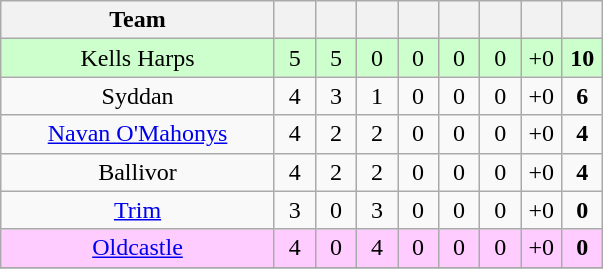<table class="wikitable" style="text-align:center">
<tr>
<th style="width:175px;">Team</th>
<th width="20"></th>
<th width="20"></th>
<th width="20"></th>
<th width="20"></th>
<th width="20"></th>
<th width="20"></th>
<th width="20"></th>
<th width="20"></th>
</tr>
<tr style="background:#cfc;">
<td>Kells Harps</td>
<td>5</td>
<td>5</td>
<td>0</td>
<td>0</td>
<td>0</td>
<td>0</td>
<td>+0</td>
<td><strong>10</strong></td>
</tr>
<tr>
<td>Syddan</td>
<td>4</td>
<td>3</td>
<td>1</td>
<td>0</td>
<td>0</td>
<td>0</td>
<td>+0</td>
<td><strong>6</strong></td>
</tr>
<tr>
<td><a href='#'>Navan O'Mahonys</a></td>
<td>4</td>
<td>2</td>
<td>2</td>
<td>0</td>
<td>0</td>
<td>0</td>
<td>+0</td>
<td><strong>4</strong></td>
</tr>
<tr>
<td>Ballivor</td>
<td>4</td>
<td>2</td>
<td>2</td>
<td>0</td>
<td>0</td>
<td>0</td>
<td>+0</td>
<td><strong>4</strong></td>
</tr>
<tr>
<td><a href='#'>Trim</a></td>
<td>3</td>
<td>0</td>
<td>3</td>
<td>0</td>
<td>0</td>
<td>0</td>
<td>+0</td>
<td><strong>0</strong></td>
</tr>
<tr style="background:#fcf;">
<td><a href='#'>Oldcastle</a></td>
<td>4</td>
<td>0</td>
<td>4</td>
<td>0</td>
<td>0</td>
<td>0</td>
<td>+0</td>
<td><strong>0</strong></td>
</tr>
<tr>
</tr>
</table>
